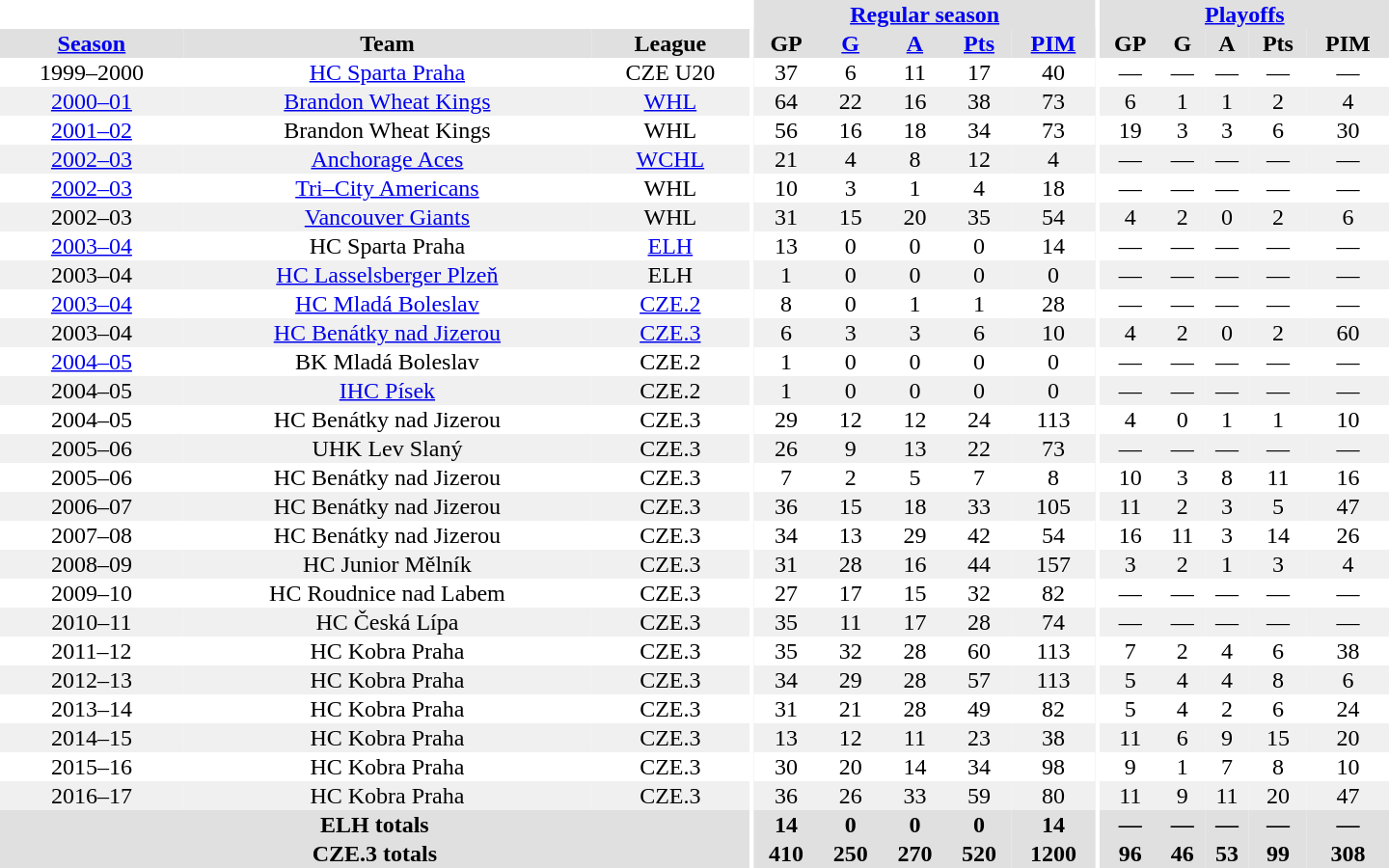<table border="0" cellpadding="1" cellspacing="0" style="text-align:center; width:60em">
<tr bgcolor="#e0e0e0">
<th colspan="3" bgcolor="#ffffff"></th>
<th rowspan="99" bgcolor="#ffffff"></th>
<th colspan="5"><a href='#'>Regular season</a></th>
<th rowspan="99" bgcolor="#ffffff"></th>
<th colspan="5"><a href='#'>Playoffs</a></th>
</tr>
<tr bgcolor="#e0e0e0">
<th><a href='#'>Season</a></th>
<th>Team</th>
<th>League</th>
<th>GP</th>
<th><a href='#'>G</a></th>
<th><a href='#'>A</a></th>
<th><a href='#'>Pts</a></th>
<th><a href='#'>PIM</a></th>
<th>GP</th>
<th>G</th>
<th>A</th>
<th>Pts</th>
<th>PIM</th>
</tr>
<tr>
<td>1999–2000</td>
<td><a href='#'>HC Sparta Praha</a></td>
<td>CZE U20</td>
<td>37</td>
<td>6</td>
<td>11</td>
<td>17</td>
<td>40</td>
<td>—</td>
<td>—</td>
<td>—</td>
<td>—</td>
<td>—</td>
</tr>
<tr bgcolor="#f0f0f0">
<td><a href='#'>2000–01</a></td>
<td><a href='#'>Brandon Wheat Kings</a></td>
<td><a href='#'>WHL</a></td>
<td>64</td>
<td>22</td>
<td>16</td>
<td>38</td>
<td>73</td>
<td>6</td>
<td>1</td>
<td>1</td>
<td>2</td>
<td>4</td>
</tr>
<tr>
<td><a href='#'>2001–02</a></td>
<td>Brandon Wheat Kings</td>
<td>WHL</td>
<td>56</td>
<td>16</td>
<td>18</td>
<td>34</td>
<td>73</td>
<td>19</td>
<td>3</td>
<td>3</td>
<td>6</td>
<td>30</td>
</tr>
<tr bgcolor="#f0f0f0">
<td><a href='#'>2002–03</a></td>
<td><a href='#'>Anchorage Aces</a></td>
<td><a href='#'>WCHL</a></td>
<td>21</td>
<td>4</td>
<td>8</td>
<td>12</td>
<td>4</td>
<td>—</td>
<td>—</td>
<td>—</td>
<td>—</td>
<td>—</td>
</tr>
<tr>
<td><a href='#'>2002–03</a></td>
<td><a href='#'>Tri–City Americans</a></td>
<td>WHL</td>
<td>10</td>
<td>3</td>
<td>1</td>
<td>4</td>
<td>18</td>
<td>—</td>
<td>—</td>
<td>—</td>
<td>—</td>
<td>—</td>
</tr>
<tr bgcolor="#f0f0f0">
<td>2002–03</td>
<td><a href='#'>Vancouver Giants</a></td>
<td>WHL</td>
<td>31</td>
<td>15</td>
<td>20</td>
<td>35</td>
<td>54</td>
<td>4</td>
<td>2</td>
<td>0</td>
<td>2</td>
<td>6</td>
</tr>
<tr>
<td><a href='#'>2003–04</a></td>
<td>HC Sparta Praha</td>
<td><a href='#'>ELH</a></td>
<td>13</td>
<td>0</td>
<td>0</td>
<td>0</td>
<td>14</td>
<td>—</td>
<td>—</td>
<td>—</td>
<td>—</td>
<td>—</td>
</tr>
<tr bgcolor="#f0f0f0">
<td>2003–04</td>
<td><a href='#'>HC Lasselsberger Plzeň</a></td>
<td>ELH</td>
<td>1</td>
<td>0</td>
<td>0</td>
<td>0</td>
<td>0</td>
<td>—</td>
<td>—</td>
<td>—</td>
<td>—</td>
<td>—</td>
</tr>
<tr>
<td><a href='#'>2003–04</a></td>
<td><a href='#'>HC Mladá Boleslav</a></td>
<td><a href='#'>CZE.2</a></td>
<td>8</td>
<td>0</td>
<td>1</td>
<td>1</td>
<td>28</td>
<td>—</td>
<td>—</td>
<td>—</td>
<td>—</td>
<td>—</td>
</tr>
<tr bgcolor="#f0f0f0">
<td>2003–04</td>
<td><a href='#'>HC Benátky nad Jizerou</a></td>
<td><a href='#'>CZE.3</a></td>
<td>6</td>
<td>3</td>
<td>3</td>
<td>6</td>
<td>10</td>
<td>4</td>
<td>2</td>
<td>0</td>
<td>2</td>
<td>60</td>
</tr>
<tr>
<td><a href='#'>2004–05</a></td>
<td>BK Mladá Boleslav</td>
<td>CZE.2</td>
<td>1</td>
<td>0</td>
<td>0</td>
<td>0</td>
<td>0</td>
<td>—</td>
<td>—</td>
<td>—</td>
<td>—</td>
<td>—</td>
</tr>
<tr bgcolor="#f0f0f0">
<td>2004–05</td>
<td><a href='#'>IHC Písek</a></td>
<td>CZE.2</td>
<td>1</td>
<td>0</td>
<td>0</td>
<td>0</td>
<td>0</td>
<td>—</td>
<td>—</td>
<td>—</td>
<td>—</td>
<td>—</td>
</tr>
<tr>
<td>2004–05</td>
<td>HC Benátky nad Jizerou</td>
<td>CZE.3</td>
<td>29</td>
<td>12</td>
<td>12</td>
<td>24</td>
<td>113</td>
<td>4</td>
<td>0</td>
<td>1</td>
<td>1</td>
<td>10</td>
</tr>
<tr bgcolor="#f0f0f0">
<td>2005–06</td>
<td>UHK Lev Slaný</td>
<td>CZE.3</td>
<td>26</td>
<td>9</td>
<td>13</td>
<td>22</td>
<td>73</td>
<td>—</td>
<td>—</td>
<td>—</td>
<td>—</td>
<td>—</td>
</tr>
<tr>
<td>2005–06</td>
<td>HC Benátky nad Jizerou</td>
<td>CZE.3</td>
<td>7</td>
<td>2</td>
<td>5</td>
<td>7</td>
<td>8</td>
<td>10</td>
<td>3</td>
<td>8</td>
<td>11</td>
<td>16</td>
</tr>
<tr bgcolor="#f0f0f0">
<td>2006–07</td>
<td>HC Benátky nad Jizerou</td>
<td>CZE.3</td>
<td>36</td>
<td>15</td>
<td>18</td>
<td>33</td>
<td>105</td>
<td>11</td>
<td>2</td>
<td>3</td>
<td>5</td>
<td>47</td>
</tr>
<tr>
<td>2007–08</td>
<td>HC Benátky nad Jizerou</td>
<td>CZE.3</td>
<td>34</td>
<td>13</td>
<td>29</td>
<td>42</td>
<td>54</td>
<td>16</td>
<td>11</td>
<td>3</td>
<td>14</td>
<td>26</td>
</tr>
<tr bgcolor="#f0f0f0">
<td>2008–09</td>
<td>HC Junior Mělník</td>
<td>CZE.3</td>
<td>31</td>
<td>28</td>
<td>16</td>
<td>44</td>
<td>157</td>
<td>3</td>
<td>2</td>
<td>1</td>
<td>3</td>
<td>4</td>
</tr>
<tr>
<td>2009–10</td>
<td>HC Roudnice nad Labem</td>
<td>CZE.3</td>
<td>27</td>
<td>17</td>
<td>15</td>
<td>32</td>
<td>82</td>
<td>—</td>
<td>—</td>
<td>—</td>
<td>—</td>
<td>—</td>
</tr>
<tr bgcolor="#f0f0f0">
<td>2010–11</td>
<td>HC Česká Lípa</td>
<td>CZE.3</td>
<td>35</td>
<td>11</td>
<td>17</td>
<td>28</td>
<td>74</td>
<td>—</td>
<td>—</td>
<td>—</td>
<td>—</td>
<td>—</td>
</tr>
<tr>
<td>2011–12</td>
<td>HC Kobra Praha</td>
<td>CZE.3</td>
<td>35</td>
<td>32</td>
<td>28</td>
<td>60</td>
<td>113</td>
<td>7</td>
<td>2</td>
<td>4</td>
<td>6</td>
<td>38</td>
</tr>
<tr bgcolor="#f0f0f0">
<td>2012–13</td>
<td>HC Kobra Praha</td>
<td>CZE.3</td>
<td>34</td>
<td>29</td>
<td>28</td>
<td>57</td>
<td>113</td>
<td>5</td>
<td>4</td>
<td>4</td>
<td>8</td>
<td>6</td>
</tr>
<tr>
<td>2013–14</td>
<td>HC Kobra Praha</td>
<td>CZE.3</td>
<td>31</td>
<td>21</td>
<td>28</td>
<td>49</td>
<td>82</td>
<td>5</td>
<td>4</td>
<td>2</td>
<td>6</td>
<td>24</td>
</tr>
<tr bgcolor="#f0f0f0">
<td>2014–15</td>
<td>HC Kobra Praha</td>
<td>CZE.3</td>
<td>13</td>
<td>12</td>
<td>11</td>
<td>23</td>
<td>38</td>
<td>11</td>
<td>6</td>
<td>9</td>
<td>15</td>
<td>20</td>
</tr>
<tr>
<td>2015–16</td>
<td>HC Kobra Praha</td>
<td>CZE.3</td>
<td>30</td>
<td>20</td>
<td>14</td>
<td>34</td>
<td>98</td>
<td>9</td>
<td>1</td>
<td>7</td>
<td>8</td>
<td>10</td>
</tr>
<tr bgcolor="#f0f0f0">
<td>2016–17</td>
<td>HC Kobra Praha</td>
<td>CZE.3</td>
<td>36</td>
<td>26</td>
<td>33</td>
<td>59</td>
<td>80</td>
<td>11</td>
<td>9</td>
<td>11</td>
<td>20</td>
<td>47</td>
</tr>
<tr bgcolor="#e0e0e0">
<th colspan="3">ELH totals</th>
<th>14</th>
<th>0</th>
<th>0</th>
<th>0</th>
<th>14</th>
<th>—</th>
<th>—</th>
<th>—</th>
<th>—</th>
<th>—</th>
</tr>
<tr bgcolor="#e0e0e0">
<th colspan="3">CZE.3 totals</th>
<th>410</th>
<th>250</th>
<th>270</th>
<th>520</th>
<th>1200</th>
<th>96</th>
<th>46</th>
<th>53</th>
<th>99</th>
<th>308</th>
</tr>
</table>
